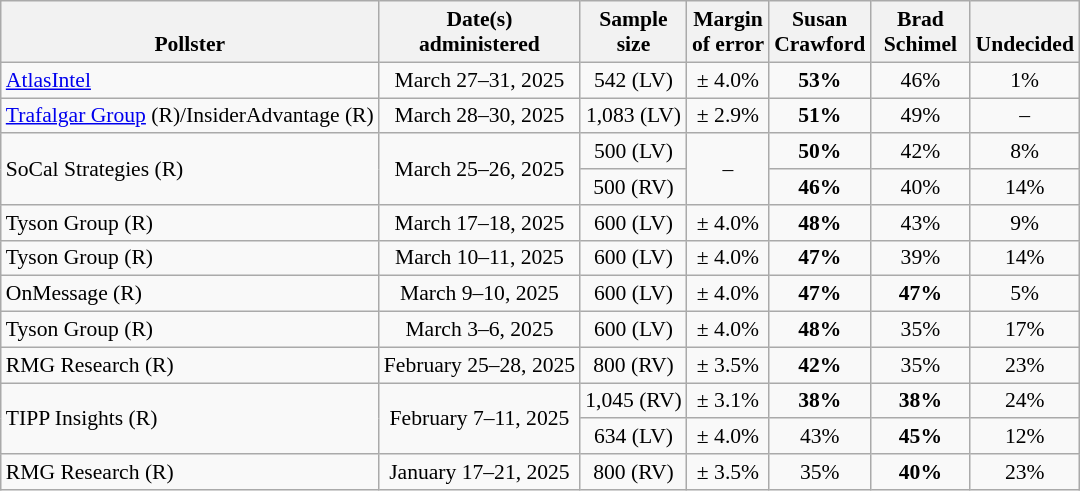<table class="wikitable" style="font-size:90%;text-align:center;">
<tr valign=bottom>
<th>Pollster</th>
<th>Date(s)<br>administered</th>
<th>Sample<br>size</th>
<th>Margin<br>of error</th>
<th style="width:60px;">Susan<br>Crawford</th>
<th style="width:60px;">Brad<br>Schimel</th>
<th>Undecided</th>
</tr>
<tr>
<td style="text-align:left;"><a href='#'>AtlasIntel</a></td>
<td>March 27–31, 2025</td>
<td>542 (LV)</td>
<td>± 4.0%</td>
<td><strong>53%</strong></td>
<td>46%</td>
<td>1%</td>
</tr>
<tr>
<td style="text-align:left;"><a href='#'>Trafalgar Group</a> (R)/InsiderAdvantage (R)</td>
<td>March 28–30, 2025</td>
<td>1,083 (LV)</td>
<td>± 2.9%</td>
<td><strong>51%</strong></td>
<td>49%</td>
<td>–</td>
</tr>
<tr>
<td style="text-align:left;" rowspan="2">SoCal Strategies (R)</td>
<td rowspan="2">March 25–26, 2025</td>
<td>500 (LV)</td>
<td rowspan="2">–</td>
<td><strong>50%</strong></td>
<td>42%</td>
<td>8%</td>
</tr>
<tr>
<td>500 (RV)</td>
<td><strong>46%</strong></td>
<td>40%</td>
<td>14%</td>
</tr>
<tr>
<td style="text-align:left;">Tyson Group (R)</td>
<td>March 17–18, 2025</td>
<td>600 (LV)</td>
<td>± 4.0%</td>
<td><strong>48%</strong></td>
<td>43%</td>
<td>9%</td>
</tr>
<tr>
<td style="text-align:left;">Tyson Group (R)</td>
<td>March 10–11, 2025</td>
<td>600 (LV)</td>
<td>± 4.0%</td>
<td><strong>47%</strong></td>
<td>39%</td>
<td>14%</td>
</tr>
<tr>
<td style="text-align:left;">OnMessage (R)</td>
<td>March 9–10, 2025</td>
<td>600 (LV)</td>
<td>± 4.0%</td>
<td><strong>47%</strong></td>
<td><strong>47%</strong></td>
<td>5%</td>
</tr>
<tr>
<td style="text-align:left;">Tyson Group (R)</td>
<td>March 3–6, 2025</td>
<td>600 (LV)</td>
<td>± 4.0%</td>
<td><strong>48%</strong></td>
<td>35%</td>
<td>17%</td>
</tr>
<tr>
<td style="text-align:left;">RMG Research (R)</td>
<td>February 25–28, 2025</td>
<td>800 (RV)</td>
<td>± 3.5%</td>
<td><strong>42%</strong></td>
<td>35%</td>
<td>23%</td>
</tr>
<tr>
<td style="text-align:left;" rowspan="2">TIPP Insights (R)</td>
<td rowspan="2">February 7–11, 2025</td>
<td>1,045 (RV)</td>
<td>± 3.1%</td>
<td><strong>38%</strong></td>
<td><strong>38%</strong></td>
<td>24%</td>
</tr>
<tr>
<td>634 (LV)</td>
<td>± 4.0%</td>
<td>43%</td>
<td><strong>45%</strong></td>
<td>12%</td>
</tr>
<tr>
<td style="text-align:left;">RMG Research (R)</td>
<td>January 17–21, 2025</td>
<td>800 (RV)</td>
<td>± 3.5%</td>
<td>35%</td>
<td><strong>40%</strong></td>
<td>23%</td>
</tr>
</table>
